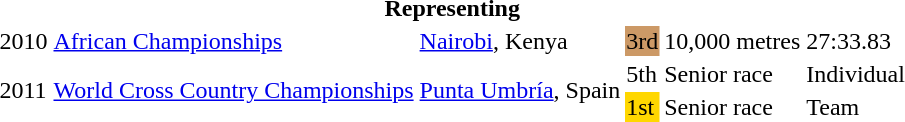<table>
<tr>
<th colspan="6">Representing </th>
</tr>
<tr>
<td>2010</td>
<td><a href='#'>African Championships</a></td>
<td><a href='#'>Nairobi</a>, Kenya</td>
<td bgcolor="cc9966">3rd</td>
<td>10,000 metres</td>
<td>27:33.83</td>
</tr>
<tr>
<td rowspan=2>2011</td>
<td rowspan=2><a href='#'>World Cross Country Championships</a></td>
<td rowspan=2><a href='#'>Punta Umbría</a>, Spain</td>
<td>5th</td>
<td>Senior race</td>
<td>Individual</td>
</tr>
<tr>
<td bgcolor=gold>1st</td>
<td>Senior race</td>
<td>Team</td>
</tr>
</table>
